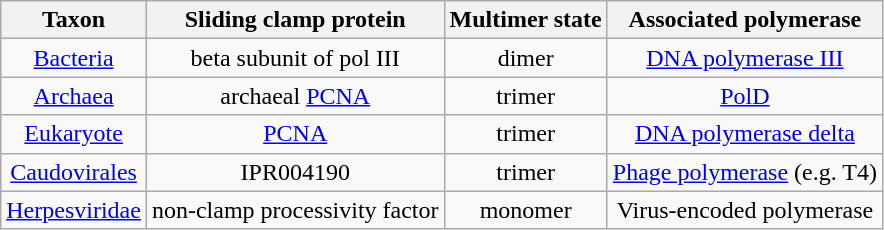<table class="wikitable" style="text-align:center">
<tr>
<th>Taxon</th>
<th>Sliding clamp protein</th>
<th>Multimer state</th>
<th>Associated polymerase</th>
</tr>
<tr>
<td><a href='#'>Bacteria</a></td>
<td>beta subunit of pol III</td>
<td>dimer</td>
<td><a href='#'>DNA polymerase III</a></td>
</tr>
<tr>
<td><a href='#'>Archaea</a></td>
<td>archaeal <a href='#'>PCNA</a></td>
<td>trimer</td>
<td><a href='#'>PolD</a></td>
</tr>
<tr>
<td><a href='#'>Eukaryote</a></td>
<td><a href='#'>PCNA</a></td>
<td>trimer</td>
<td><a href='#'>DNA polymerase delta</a></td>
</tr>
<tr>
<td><a href='#'>Caudovirales</a></td>
<td>IPR004190</td>
<td>trimer</td>
<td><a href='#'>Phage polymerase</a> (e.g. T4)</td>
</tr>
<tr>
<td><a href='#'>Herpesviridae</a></td>
<td>non-clamp processivity factor</td>
<td>monomer</td>
<td>Virus-encoded polymerase</td>
</tr>
</table>
